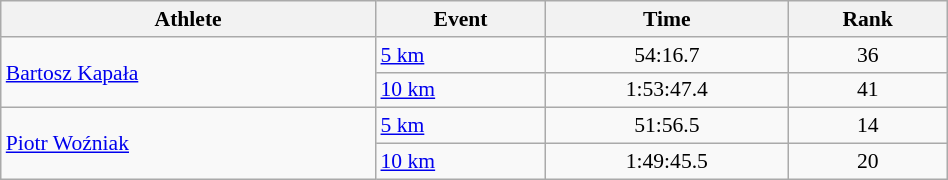<table class="wikitable" style="text-align:center; font-size:90%; width:50%;">
<tr>
<th>Athlete</th>
<th>Event</th>
<th>Time</th>
<th>Rank</th>
</tr>
<tr>
<td align=left rowspan=2><a href='#'>Bartosz Kapała</a></td>
<td align=left><a href='#'>5 km</a></td>
<td>54:16.7</td>
<td>36</td>
</tr>
<tr>
<td align=left><a href='#'>10 km</a></td>
<td>1:53:47.4</td>
<td>41</td>
</tr>
<tr>
<td align=left rowspan=2><a href='#'>Piotr Woźniak</a></td>
<td align=left><a href='#'>5 km</a></td>
<td>51:56.5</td>
<td>14</td>
</tr>
<tr>
<td align=left><a href='#'>10 km</a></td>
<td>1:49:45.5</td>
<td>20</td>
</tr>
</table>
